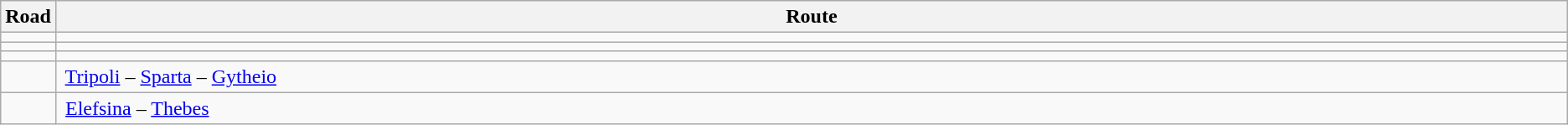<table class=wikitable>
<tr>
<th>Road</th>
<th style="width:100%">Route</th>
</tr>
<tr>
<td style="text-align:center;vertical-align:top"></td>
<td></td>
</tr>
<tr>
<td style="text-align:center;vertical-align:top"></td>
<td></td>
</tr>
<tr>
<td style="text-align:center;vertical-align:top"></td>
<td></td>
</tr>
<tr>
<td style="text-align:center;vertical-align:top"></td>
<td> <a href='#'>Tripoli</a> – <a href='#'>Sparta</a> – <a href='#'>Gytheio</a></td>
</tr>
<tr>
<td style="text-align:center;vertical-align:top"></td>
<td> <a href='#'>Elefsina</a> – <a href='#'>Thebes</a></td>
</tr>
</table>
